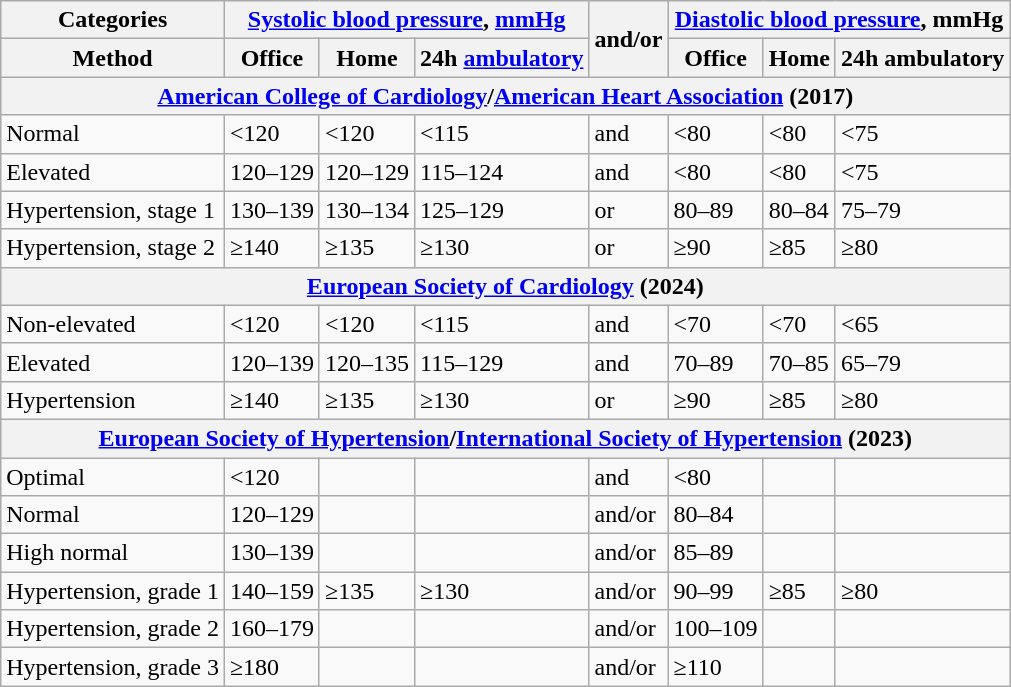<table class="wikitable">
<tr>
<th>Categories</th>
<th colspan="3"><a href='#'>Systolic blood pressure</a>, <a href='#'>mmHg</a></th>
<th rowspan=2>and/or</th>
<th colspan="3"><a href='#'>Diastolic blood pressure</a>, mmHg</th>
</tr>
<tr>
<th>Method</th>
<th>Office</th>
<th>Home</th>
<th>24h <a href='#'>ambulatory</a></th>
<th>Office</th>
<th>Home</th>
<th>24h ambulatory</th>
</tr>
<tr>
<th colspan="8"><a href='#'>American College of Cardiology</a>/<a href='#'>American Heart Association</a> (2017)</th>
</tr>
<tr>
<td>Normal</td>
<td><120</td>
<td><120</td>
<td><115</td>
<td>and</td>
<td><80</td>
<td><80</td>
<td><75</td>
</tr>
<tr>
<td>Elevated</td>
<td>120–129</td>
<td>120–129</td>
<td>115–124</td>
<td>and</td>
<td><80</td>
<td><80</td>
<td><75</td>
</tr>
<tr>
<td>Hypertension, stage 1</td>
<td>130–139</td>
<td>130–134</td>
<td>125–129</td>
<td>or</td>
<td>80–89</td>
<td>80–84</td>
<td>75–79</td>
</tr>
<tr>
<td>Hypertension, stage 2</td>
<td>≥140</td>
<td>≥135</td>
<td>≥130</td>
<td>or</td>
<td>≥90</td>
<td>≥85</td>
<td>≥80</td>
</tr>
<tr>
<th colspan="8"><a href='#'>European Society of Cardiology</a> (2024)</th>
</tr>
<tr>
<td>Non-elevated</td>
<td><120</td>
<td><120</td>
<td><115</td>
<td>and</td>
<td><70</td>
<td><70</td>
<td><65</td>
</tr>
<tr>
<td>Elevated</td>
<td>120–139</td>
<td>120–135</td>
<td>115–129</td>
<td>and</td>
<td>70–89</td>
<td>70–85</td>
<td>65–79</td>
</tr>
<tr>
<td>Hypertension</td>
<td>≥140</td>
<td>≥135</td>
<td>≥130</td>
<td>or</td>
<td>≥90</td>
<td>≥85</td>
<td>≥80</td>
</tr>
<tr>
<th colspan="8"><a href='#'>European Society of Hypertension</a>/<a href='#'>International Society of Hypertension</a> (2023)</th>
</tr>
<tr>
<td>Optimal</td>
<td><120</td>
<td></td>
<td></td>
<td>and</td>
<td><80</td>
<td></td>
<td></td>
</tr>
<tr>
<td>Normal</td>
<td>120–129</td>
<td></td>
<td></td>
<td>and/or</td>
<td>80–84</td>
<td></td>
<td></td>
</tr>
<tr>
<td>High normal</td>
<td>130–139</td>
<td></td>
<td></td>
<td>and/or</td>
<td>85–89</td>
<td></td>
<td></td>
</tr>
<tr>
<td>Hypertension, grade 1</td>
<td>140–159</td>
<td>≥135</td>
<td>≥130</td>
<td>and/or</td>
<td>90–99</td>
<td>≥85</td>
<td>≥80</td>
</tr>
<tr>
<td>Hypertension, grade 2</td>
<td>160–179</td>
<td></td>
<td></td>
<td>and/or</td>
<td>100–109</td>
<td></td>
<td></td>
</tr>
<tr>
<td>Hypertension, grade 3</td>
<td>≥180</td>
<td></td>
<td></td>
<td>and/or</td>
<td>≥110</td>
<td></td>
<td></td>
</tr>
</table>
